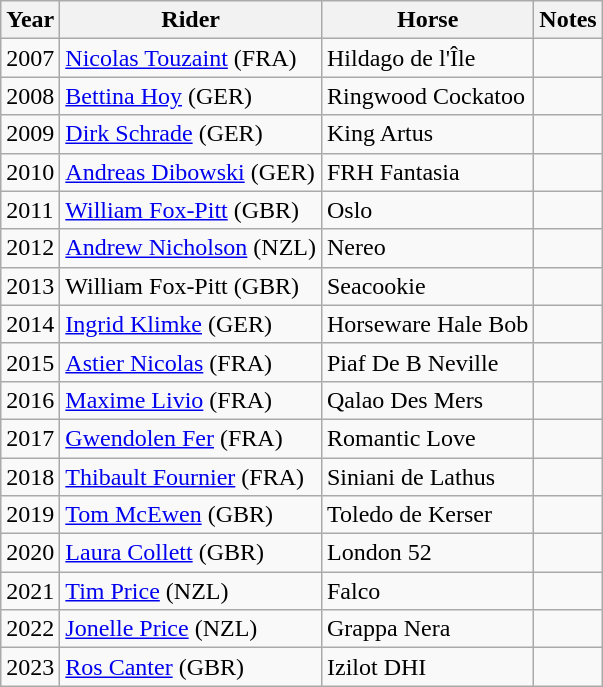<table class="wikitable">
<tr>
<th>Year</th>
<th><strong>Rider</strong></th>
<th><strong>Horse</strong></th>
<th><strong>Notes</strong></th>
</tr>
<tr>
<td>2007</td>
<td><a href='#'>Nicolas Touzaint</a> (FRA)</td>
<td>Hildago de l'Île</td>
<td></td>
</tr>
<tr>
<td>2008</td>
<td><a href='#'>Bettina Hoy</a> (GER)</td>
<td>Ringwood Cockatoo</td>
<td></td>
</tr>
<tr>
<td>2009</td>
<td><a href='#'>Dirk Schrade</a> (GER)</td>
<td>King Artus</td>
<td></td>
</tr>
<tr>
<td>2010</td>
<td><a href='#'>Andreas Dibowski</a> (GER)</td>
<td>FRH Fantasia</td>
<td></td>
</tr>
<tr>
<td>2011</td>
<td><a href='#'>William Fox-Pitt</a> (GBR)</td>
<td>Oslo</td>
<td></td>
</tr>
<tr>
<td>2012</td>
<td><a href='#'>Andrew Nicholson</a> (NZL)</td>
<td>Nereo</td>
<td></td>
</tr>
<tr>
<td>2013</td>
<td>William Fox-Pitt (GBR)</td>
<td>Seacookie</td>
<td></td>
</tr>
<tr>
<td>2014</td>
<td><a href='#'>Ingrid Klimke</a> (GER)</td>
<td>Horseware Hale Bob</td>
<td></td>
</tr>
<tr>
<td>2015</td>
<td><a href='#'>Astier Nicolas</a> (FRA)</td>
<td>Piaf De B Neville</td>
<td></td>
</tr>
<tr>
<td>2016</td>
<td><a href='#'>Maxime Livio</a> (FRA)</td>
<td>Qalao Des Mers</td>
<td></td>
</tr>
<tr>
<td>2017</td>
<td><a href='#'>Gwendolen Fer</a> (FRA)</td>
<td>Romantic Love</td>
<td></td>
</tr>
<tr>
<td>2018</td>
<td><a href='#'>Thibault Fournier</a> (FRA)</td>
<td>Siniani de Lathus</td>
<td></td>
</tr>
<tr>
<td>2019</td>
<td><a href='#'>Tom McEwen</a> (GBR)</td>
<td>Toledo de Kerser</td>
<td></td>
</tr>
<tr>
<td>2020</td>
<td><a href='#'>Laura Collett</a> (GBR)</td>
<td>London 52</td>
<td></td>
</tr>
<tr>
<td>2021</td>
<td><a href='#'>Tim Price</a> (NZL)</td>
<td>Falco</td>
<td></td>
</tr>
<tr>
<td>2022</td>
<td><a href='#'>Jonelle Price</a> (NZL)</td>
<td>Grappa Nera</td>
<td></td>
</tr>
<tr>
<td>2023</td>
<td><a href='#'>Ros Canter</a> (GBR)</td>
<td>Izilot DHI</td>
<td></td>
</tr>
</table>
